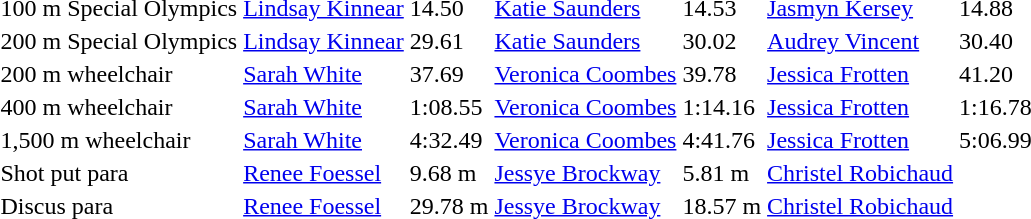<table>
<tr>
<td>100 m Special Olympics</td>
<td><a href='#'>Lindsay Kinnear</a><br></td>
<td>14.50</td>
<td><a href='#'>Katie Saunders</a><br></td>
<td>14.53</td>
<td><a href='#'>Jasmyn Kersey</a><br></td>
<td>14.88</td>
</tr>
<tr>
<td>200 m Special Olympics</td>
<td><a href='#'>Lindsay Kinnear</a><br></td>
<td>29.61</td>
<td><a href='#'>Katie Saunders</a><br></td>
<td>30.02</td>
<td><a href='#'>Audrey Vincent</a><br></td>
<td>30.40</td>
</tr>
<tr>
<td>200 m wheelchair</td>
<td><a href='#'>Sarah White</a><br></td>
<td>37.69</td>
<td><a href='#'>Veronica Coombes</a><br></td>
<td>39.78</td>
<td><a href='#'>Jessica Frotten</a><br></td>
<td>41.20</td>
</tr>
<tr>
<td>400 m wheelchair</td>
<td><a href='#'>Sarah White</a><br></td>
<td>1:08.55</td>
<td><a href='#'>Veronica Coombes</a><br></td>
<td>1:14.16</td>
<td><a href='#'>Jessica Frotten</a><br></td>
<td>1:16.78</td>
</tr>
<tr>
<td>1,500 m wheelchair</td>
<td><a href='#'>Sarah White</a><br></td>
<td>4:32.49</td>
<td><a href='#'>Veronica Coombes</a><br></td>
<td>4:41.76</td>
<td><a href='#'>Jessica Frotten</a><br></td>
<td>5:06.99</td>
</tr>
<tr>
<td>Shot put para</td>
<td><a href='#'>Renee Foessel</a><br></td>
<td>9.68 m</td>
<td><a href='#'>Jessye Brockway</a><br></td>
<td>5.81 m</td>
<td><a href='#'>Christel Robichaud</a><br></td>
<td></td>
</tr>
<tr>
<td>Discus para</td>
<td><a href='#'>Renee Foessel</a><br></td>
<td>29.78 m</td>
<td><a href='#'>Jessye Brockway</a><br></td>
<td>18.57 m</td>
<td><a href='#'>Christel Robichaud</a><br></td>
<td></td>
</tr>
</table>
